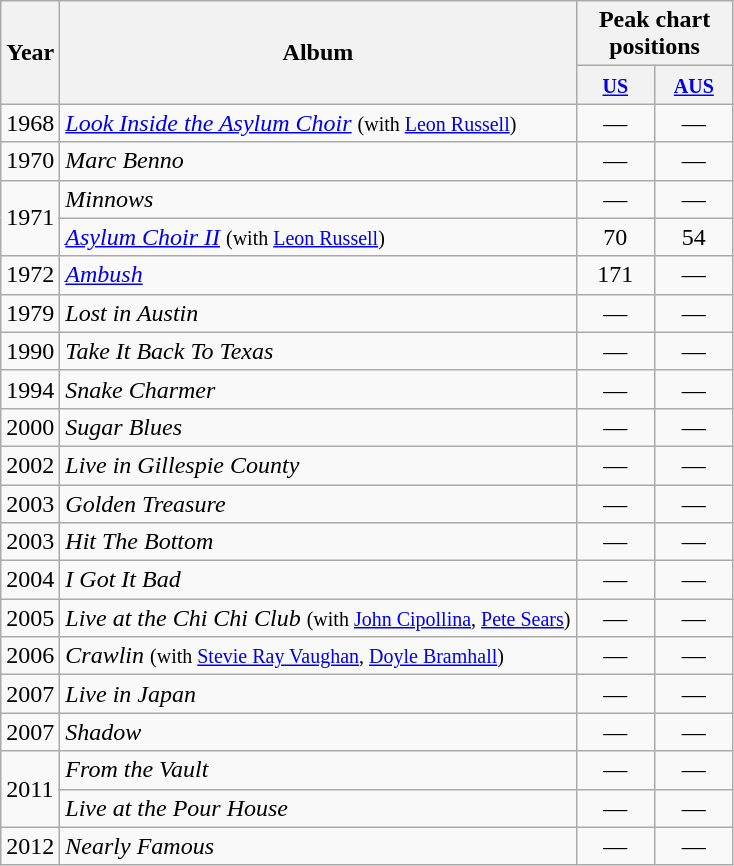<table class="wikitable">
<tr>
<th rowspan="2">Year</th>
<th rowspan="2">Album</th>
<th scope="col" colspan="2">Peak chart positions</th>
</tr>
<tr>
<th style="width:45px;"><small><a href='#'>US</a></small></th>
<th style="width:45px;"><small><a href='#'>AUS</a></small></th>
</tr>
<tr>
<td>1968</td>
<td><em><a href='#'>Look Inside the Asylum Choir</a></em> <small>(with <a href='#'>Leon Russell</a>)</small></td>
<td style="text-align:center;">—</td>
<td style="text-align:center;">—</td>
</tr>
<tr>
<td>1970</td>
<td><em>Marc Benno</em></td>
<td style="text-align:center;">—</td>
<td style="text-align:center;">—</td>
</tr>
<tr>
<td rowspan="2">1971</td>
<td><em>Minnows</em></td>
<td style="text-align:center;">—</td>
<td style="text-align:center;">—</td>
</tr>
<tr>
<td><em><a href='#'>Asylum Choir II</a></em> <small>(with <a href='#'>Leon Russell</a>)</small></td>
<td style="text-align:center;">70</td>
<td style="text-align:center;">54</td>
</tr>
<tr>
<td>1972</td>
<td><em><a href='#'>Ambush</a></em></td>
<td style="text-align:center;">171</td>
<td style="text-align:center;">—</td>
</tr>
<tr>
<td>1979</td>
<td><em>Lost in Austin</em></td>
<td style="text-align:center;">—</td>
<td style="text-align:center;">—</td>
</tr>
<tr>
<td>1990</td>
<td><em>Take It Back To Texas</em></td>
<td style="text-align:center;">—</td>
<td style="text-align:center;">—</td>
</tr>
<tr>
<td>1994</td>
<td><em>Snake Charmer</em></td>
<td style="text-align:center;">—</td>
<td style="text-align:center;">—</td>
</tr>
<tr>
<td>2000</td>
<td><em>Sugar Blues</em></td>
<td style="text-align:center;">—</td>
<td style="text-align:center;">—</td>
</tr>
<tr>
<td>2002</td>
<td><em>Live in Gillespie County</em></td>
<td style="text-align:center;">—</td>
<td style="text-align:center;">—</td>
</tr>
<tr>
<td>2003</td>
<td><em>Golden Treasure</em></td>
<td style="text-align:center;">—</td>
<td style="text-align:center;">—</td>
</tr>
<tr>
<td>2003</td>
<td><em>Hit The Bottom</em></td>
<td style="text-align:center;">—</td>
<td style="text-align:center;">—</td>
</tr>
<tr>
<td>2004</td>
<td><em>I Got It Bad</em></td>
<td style="text-align:center;">—</td>
<td style="text-align:center;">—</td>
</tr>
<tr>
<td>2005</td>
<td><em>Live at the Chi Chi Club</em> <small>(with <a href='#'>John Cipollina</a>, <a href='#'>Pete Sears</a>)</small></td>
<td style="text-align:center;">—</td>
<td style="text-align:center;">—</td>
</tr>
<tr>
<td>2006</td>
<td><em>Crawlin</em> <small>(with <a href='#'>Stevie Ray Vaughan</a>, <a href='#'>Doyle Bramhall</a>)</small></td>
<td style="text-align:center;">—</td>
<td style="text-align:center;">—</td>
</tr>
<tr>
<td>2007</td>
<td><em>Live in Japan</em></td>
<td style="text-align:center;">—</td>
<td style="text-align:center;">—</td>
</tr>
<tr>
<td>2007</td>
<td><em>Shadow</em></td>
<td style="text-align:center;">—</td>
<td style="text-align:center;">—</td>
</tr>
<tr>
<td rowspan="2">2011</td>
<td><em>From the Vault</em></td>
<td style="text-align:center;">—</td>
<td style="text-align:center;">—</td>
</tr>
<tr>
<td><em>Live at the Pour House</em></td>
<td style="text-align:center;">—</td>
<td style="text-align:center;">—</td>
</tr>
<tr>
<td>2012</td>
<td><em>Nearly Famous</em></td>
<td style="text-align:center;">—</td>
<td style="text-align:center;">—</td>
</tr>
</table>
